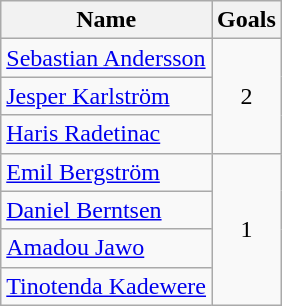<table class="wikitable">
<tr>
<th>Name</th>
<th>Goals</th>
</tr>
<tr>
<td> <a href='#'>Sebastian Andersson</a></td>
<td rowspan=3 style="text-align:center;">2</td>
</tr>
<tr>
<td> <a href='#'>Jesper Karlström</a></td>
</tr>
<tr>
<td> <a href='#'>Haris Radetinac</a></td>
</tr>
<tr>
<td> <a href='#'>Emil Bergström</a></td>
<td rowspan=4 style="text-align:center;">1</td>
</tr>
<tr>
<td> <a href='#'>Daniel Berntsen</a></td>
</tr>
<tr>
<td> <a href='#'>Amadou Jawo</a></td>
</tr>
<tr>
<td> <a href='#'>Tinotenda Kadewere</a></td>
</tr>
</table>
